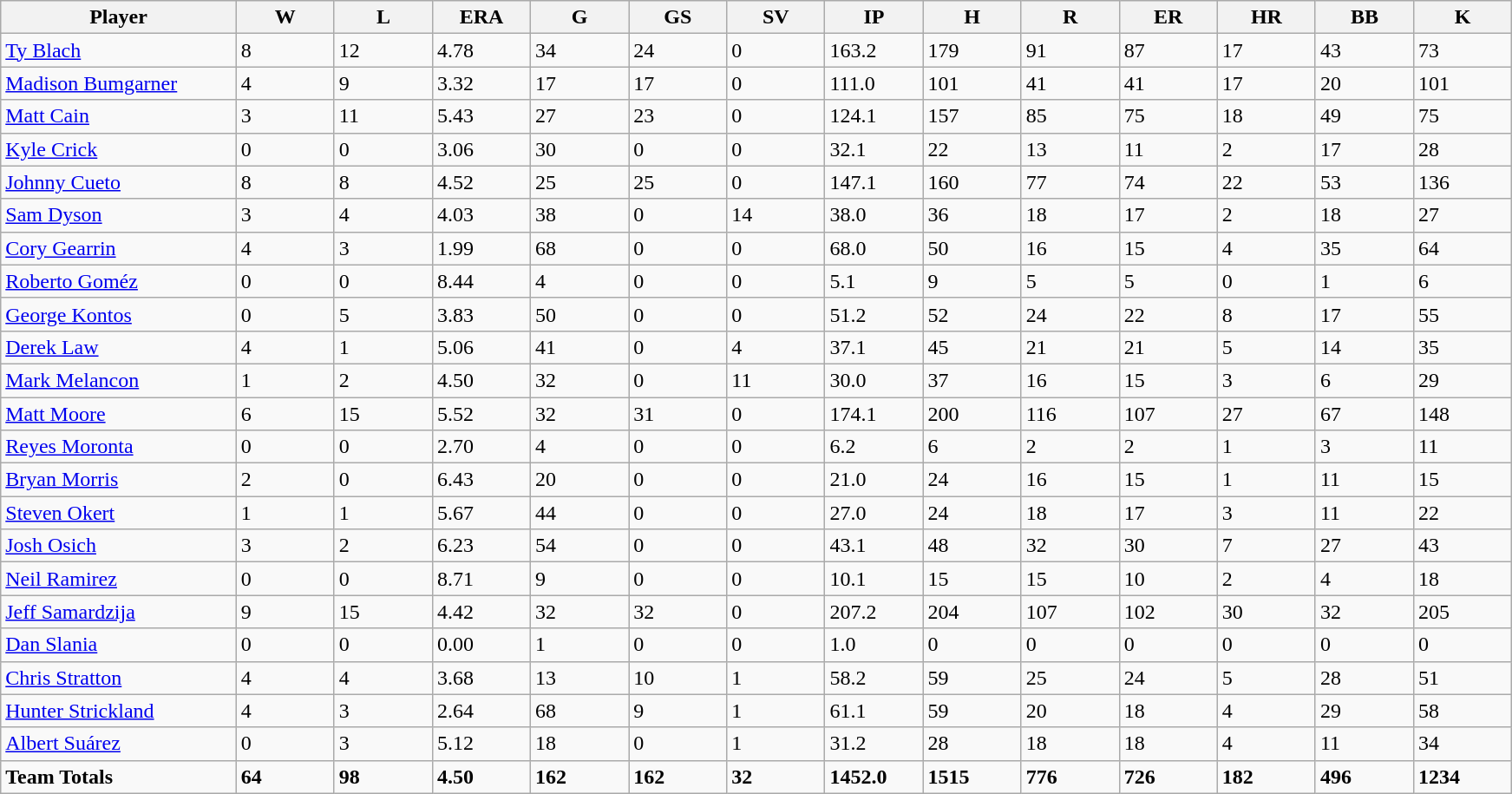<table class="wikitable sortable">
<tr>
<th bgcolor="#DDDDFF" width="12%">Player</th>
<th bgcolor="#DDDDFF" width="5%">W</th>
<th bgcolor="#DDDDFF" width="5%">L</th>
<th bgcolor="#DDDDFF" width="5%">ERA</th>
<th bgcolor="#DDDDFF" width="5%">G</th>
<th bgcolor="#DDDDFF" width="5%">GS</th>
<th bgcolor="#DDDDFF" width="5%">SV</th>
<th bgcolor="#DDDDFF" width="5%">IP</th>
<th bgcolor="#DDDDFF" width="5%">H</th>
<th bgcolor="#DDDDFF" width="5%">R</th>
<th bgcolor="#DDDDFF" width="5%">ER</th>
<th bgcolor="#DDDDFF" width="5%">HR</th>
<th bgcolor="#DDDDFF" width="5%">BB</th>
<th bgcolor="#DDDDFF" width="5%">K</th>
</tr>
<tr>
<td><a href='#'>Ty Blach</a></td>
<td>8</td>
<td>12</td>
<td>4.78</td>
<td>34</td>
<td>24</td>
<td>0</td>
<td>163.2</td>
<td>179</td>
<td>91</td>
<td>87</td>
<td>17</td>
<td>43</td>
<td>73</td>
</tr>
<tr>
<td><a href='#'>Madison Bumgarner</a></td>
<td>4</td>
<td>9</td>
<td>3.32</td>
<td>17</td>
<td>17</td>
<td>0</td>
<td>111.0</td>
<td>101</td>
<td>41</td>
<td>41</td>
<td>17</td>
<td>20</td>
<td>101</td>
</tr>
<tr>
<td><a href='#'>Matt Cain</a></td>
<td>3</td>
<td>11</td>
<td>5.43</td>
<td>27</td>
<td>23</td>
<td>0</td>
<td>124.1</td>
<td>157</td>
<td>85</td>
<td>75</td>
<td>18</td>
<td>49</td>
<td>75</td>
</tr>
<tr>
<td><a href='#'>Kyle Crick</a></td>
<td>0</td>
<td>0</td>
<td>3.06</td>
<td>30</td>
<td>0</td>
<td>0</td>
<td>32.1</td>
<td>22</td>
<td>13</td>
<td>11</td>
<td>2</td>
<td>17</td>
<td>28</td>
</tr>
<tr>
<td><a href='#'>Johnny Cueto</a></td>
<td>8</td>
<td>8</td>
<td>4.52</td>
<td>25</td>
<td>25</td>
<td>0</td>
<td>147.1</td>
<td>160</td>
<td>77</td>
<td>74</td>
<td>22</td>
<td>53</td>
<td>136</td>
</tr>
<tr>
<td><a href='#'>Sam Dyson</a></td>
<td>3</td>
<td>4</td>
<td>4.03</td>
<td>38</td>
<td>0</td>
<td>14</td>
<td>38.0</td>
<td>36</td>
<td>18</td>
<td>17</td>
<td>2</td>
<td>18</td>
<td>27</td>
</tr>
<tr>
<td><a href='#'>Cory Gearrin</a></td>
<td>4</td>
<td>3</td>
<td>1.99</td>
<td>68</td>
<td>0</td>
<td>0</td>
<td>68.0</td>
<td>50</td>
<td>16</td>
<td>15</td>
<td>4</td>
<td>35</td>
<td>64</td>
</tr>
<tr>
<td><a href='#'>Roberto Goméz</a></td>
<td>0</td>
<td>0</td>
<td>8.44</td>
<td>4</td>
<td>0</td>
<td>0</td>
<td>5.1</td>
<td>9</td>
<td>5</td>
<td>5</td>
<td>0</td>
<td>1</td>
<td>6</td>
</tr>
<tr>
<td><a href='#'>George Kontos</a></td>
<td>0</td>
<td>5</td>
<td>3.83</td>
<td>50</td>
<td>0</td>
<td>0</td>
<td>51.2</td>
<td>52</td>
<td>24</td>
<td>22</td>
<td>8</td>
<td>17</td>
<td>55</td>
</tr>
<tr>
<td><a href='#'>Derek Law</a></td>
<td>4</td>
<td>1</td>
<td>5.06</td>
<td>41</td>
<td>0</td>
<td>4</td>
<td>37.1</td>
<td>45</td>
<td>21</td>
<td>21</td>
<td>5</td>
<td>14</td>
<td>35</td>
</tr>
<tr>
<td><a href='#'>Mark Melancon</a></td>
<td>1</td>
<td>2</td>
<td>4.50</td>
<td>32</td>
<td>0</td>
<td>11</td>
<td>30.0</td>
<td>37</td>
<td>16</td>
<td>15</td>
<td>3</td>
<td>6</td>
<td>29</td>
</tr>
<tr>
<td><a href='#'>Matt Moore</a></td>
<td>6</td>
<td>15</td>
<td>5.52</td>
<td>32</td>
<td>31</td>
<td>0</td>
<td>174.1</td>
<td>200</td>
<td>116</td>
<td>107</td>
<td>27</td>
<td>67</td>
<td>148</td>
</tr>
<tr>
<td><a href='#'>Reyes Moronta</a></td>
<td>0</td>
<td>0</td>
<td>2.70</td>
<td>4</td>
<td>0</td>
<td>0</td>
<td>6.2</td>
<td>6</td>
<td>2</td>
<td>2</td>
<td>1</td>
<td>3</td>
<td>11</td>
</tr>
<tr>
<td><a href='#'>Bryan Morris</a></td>
<td>2</td>
<td>0</td>
<td>6.43</td>
<td>20</td>
<td>0</td>
<td>0</td>
<td>21.0</td>
<td>24</td>
<td>16</td>
<td>15</td>
<td>1</td>
<td>11</td>
<td>15</td>
</tr>
<tr>
<td><a href='#'>Steven Okert</a></td>
<td>1</td>
<td>1</td>
<td>5.67</td>
<td>44</td>
<td>0</td>
<td>0</td>
<td>27.0</td>
<td>24</td>
<td>18</td>
<td>17</td>
<td>3</td>
<td>11</td>
<td>22</td>
</tr>
<tr>
<td><a href='#'>Josh Osich</a></td>
<td>3</td>
<td>2</td>
<td>6.23</td>
<td>54</td>
<td>0</td>
<td>0</td>
<td>43.1</td>
<td>48</td>
<td>32</td>
<td>30</td>
<td>7</td>
<td>27</td>
<td>43</td>
</tr>
<tr>
<td><a href='#'>Neil Ramirez</a></td>
<td>0</td>
<td>0</td>
<td>8.71</td>
<td>9</td>
<td>0</td>
<td>0</td>
<td>10.1</td>
<td>15</td>
<td>15</td>
<td>10</td>
<td>2</td>
<td>4</td>
<td>18</td>
</tr>
<tr>
<td><a href='#'>Jeff Samardzija</a></td>
<td>9</td>
<td>15</td>
<td>4.42</td>
<td>32</td>
<td>32</td>
<td>0</td>
<td>207.2</td>
<td>204</td>
<td>107</td>
<td>102</td>
<td>30</td>
<td>32</td>
<td>205</td>
</tr>
<tr>
<td><a href='#'>Dan Slania</a></td>
<td>0</td>
<td>0</td>
<td>0.00</td>
<td>1</td>
<td>0</td>
<td>0</td>
<td>1.0</td>
<td>0</td>
<td>0</td>
<td>0</td>
<td>0</td>
<td>0</td>
<td>0</td>
</tr>
<tr>
<td><a href='#'>Chris Stratton</a></td>
<td>4</td>
<td>4</td>
<td>3.68</td>
<td>13</td>
<td>10</td>
<td>1</td>
<td>58.2</td>
<td>59</td>
<td>25</td>
<td>24</td>
<td>5</td>
<td>28</td>
<td>51</td>
</tr>
<tr>
<td><a href='#'>Hunter Strickland</a></td>
<td>4</td>
<td>3</td>
<td>2.64</td>
<td>68</td>
<td>9</td>
<td>1</td>
<td>61.1</td>
<td>59</td>
<td>20</td>
<td>18</td>
<td>4</td>
<td>29</td>
<td>58</td>
</tr>
<tr>
<td><a href='#'>Albert Suárez</a></td>
<td>0</td>
<td>3</td>
<td>5.12</td>
<td>18</td>
<td>0</td>
<td>1</td>
<td>31.2</td>
<td>28</td>
<td>18</td>
<td>18</td>
<td>4</td>
<td>11</td>
<td>34</td>
</tr>
<tr>
<td><strong>Team Totals</strong></td>
<td><strong>64</strong></td>
<td><strong>98</strong></td>
<td><strong>4.50</strong></td>
<td><strong>162</strong></td>
<td><strong>162</strong></td>
<td><strong>32</strong></td>
<td><strong>1452.0</strong></td>
<td><strong>1515</strong></td>
<td><strong>776</strong></td>
<td><strong>726</strong></td>
<td><strong>182</strong></td>
<td><strong>496</strong></td>
<td><strong>1234</strong></td>
</tr>
</table>
